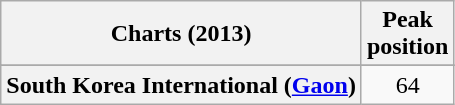<table class="wikitable sortable plainrowheaders" style="text-align:center;">
<tr>
<th>Charts (2013)</th>
<th>Peak<br>position</th>
</tr>
<tr>
</tr>
<tr>
<th scope="row">South Korea International (<a href='#'>Gaon</a>)</th>
<td>64</td>
</tr>
</table>
